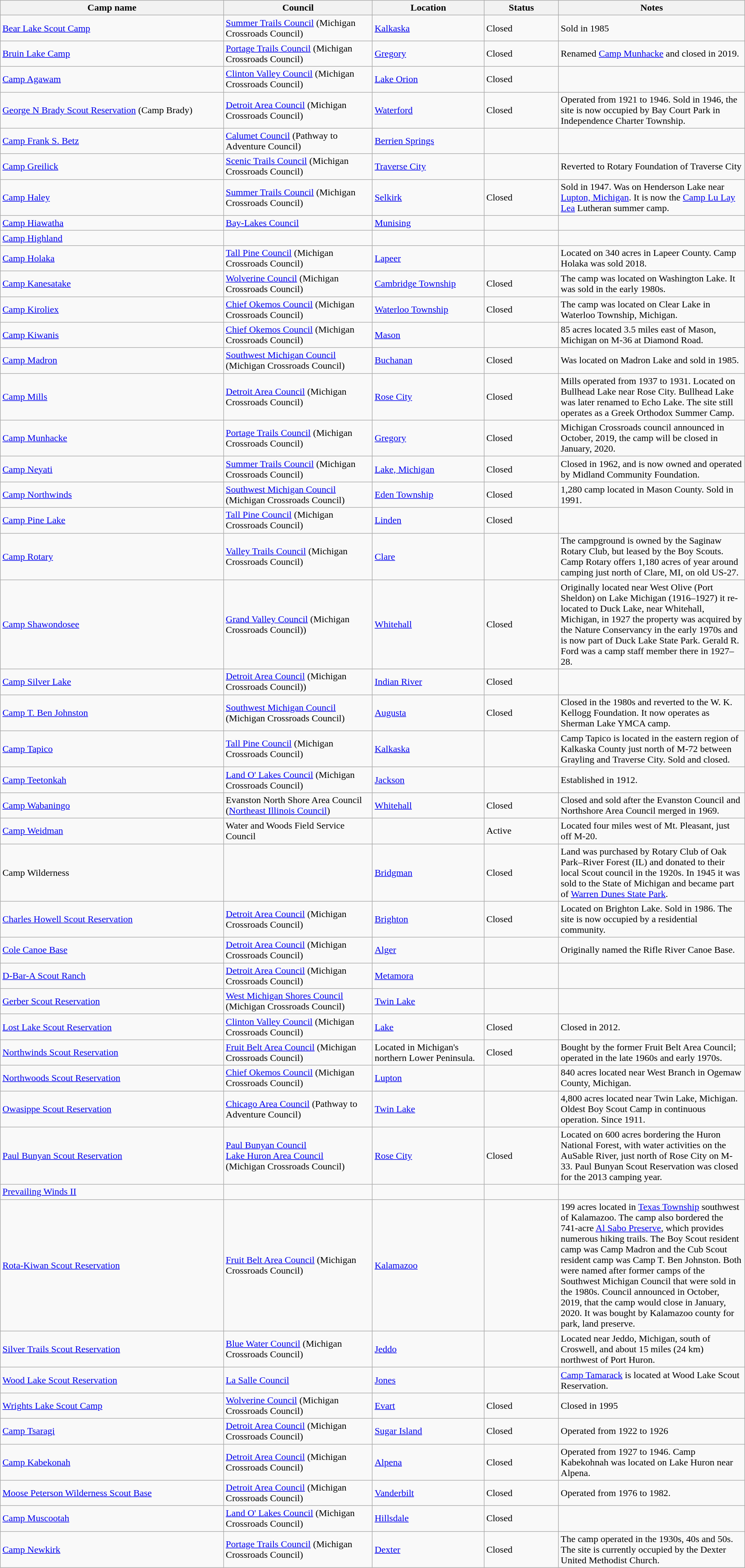<table class="wikitable sortable" border="1" width="100%">
<tr>
<th scope="col" width="30%">Camp name</th>
<th scope="col" width="20%">Council</th>
<th scope="col" width="15%">Location</th>
<th scope="col" width="10%">Status</th>
<th scope="col" width="25%"  class="unsortable">Notes</th>
</tr>
<tr>
<td><a href='#'>Bear Lake Scout Camp</a></td>
<td><a href='#'>Summer Trails Council</a> (Michigan Crossroads Council)</td>
<td><a href='#'>Kalkaska</a></td>
<td>Closed</td>
<td>Sold in 1985</td>
</tr>
<tr>
<td><a href='#'>Bruin Lake Camp</a></td>
<td><a href='#'>Portage Trails Council</a> (Michigan Crossroads Council)</td>
<td><a href='#'>Gregory</a></td>
<td>Closed</td>
<td>Renamed <a href='#'>Camp Munhacke</a> and closed in 2019.</td>
</tr>
<tr>
<td><a href='#'>Camp Agawam</a></td>
<td><a href='#'>Clinton Valley Council</a> (Michigan Crossroads Council)</td>
<td><a href='#'>Lake Orion</a></td>
<td>Closed</td>
<td></td>
</tr>
<tr>
<td><a href='#'>George N Brady Scout Reservation</a> (Camp Brady)</td>
<td><a href='#'>Detroit Area Council</a> (Michigan Crossroads Council)</td>
<td><a href='#'>Waterford</a></td>
<td>Closed</td>
<td>Operated from 1921 to 1946.  Sold in 1946, the site is now occupied by Bay Court Park in Independence Charter Township.</td>
</tr>
<tr>
<td><a href='#'>Camp Frank S. Betz</a></td>
<td><a href='#'>Calumet Council</a> (Pathway to Adventure Council)</td>
<td><a href='#'>Berrien Springs</a></td>
<td></td>
<td></td>
</tr>
<tr>
<td><a href='#'>Camp Greilick</a></td>
<td><a href='#'>Scenic Trails Council</a> (Michigan Crossroads Council)</td>
<td><a href='#'>Traverse City</a></td>
<td></td>
<td>Reverted to Rotary Foundation of Traverse City</td>
</tr>
<tr>
<td><a href='#'>Camp Haley</a></td>
<td><a href='#'>Summer Trails Council</a> (Michigan Crossroads Council)</td>
<td><a href='#'>Selkirk</a></td>
<td>Closed</td>
<td>Sold in 1947. Was on Henderson Lake near <a href='#'>Lupton, Michigan</a>. It is now the <a href='#'>Camp Lu Lay Lea</a> Lutheran summer camp.</td>
</tr>
<tr>
<td><a href='#'>Camp Hiawatha</a></td>
<td><a href='#'>Bay-Lakes Council</a></td>
<td><a href='#'>Munising</a></td>
<td></td>
<td></td>
</tr>
<tr>
<td><a href='#'>Camp Highland</a></td>
<td></td>
<td></td>
<td></td>
<td></td>
</tr>
<tr>
<td><a href='#'>Camp Holaka</a></td>
<td><a href='#'>Tall Pine Council</a> (Michigan Crossroads Council)</td>
<td><a href='#'>Lapeer</a></td>
<td></td>
<td>Located on 340 acres in Lapeer County.  Camp Holaka was sold 2018.</td>
</tr>
<tr>
<td><a href='#'>Camp Kanesatake</a></td>
<td><a href='#'>Wolverine Council</a> (Michigan Crossroads Council)</td>
<td><a href='#'>Cambridge Township</a></td>
<td>Closed</td>
<td>The camp was located on Washington Lake. It was sold in the early 1980s.</td>
</tr>
<tr>
<td><a href='#'>Camp Kiroliex</a></td>
<td><a href='#'>Chief Okemos Council</a> (Michigan Crossroads Council)</td>
<td><a href='#'>Waterloo Township</a></td>
<td>Closed</td>
<td>The camp was located on Clear Lake in Waterloo Township, Michigan.</td>
</tr>
<tr>
<td><a href='#'>Camp Kiwanis</a></td>
<td><a href='#'>Chief Okemos Council</a> (Michigan Crossroads Council)</td>
<td><a href='#'>Mason</a></td>
<td></td>
<td>85 acres located 3.5 miles east of Mason, Michigan on M-36 at Diamond Road.</td>
</tr>
<tr>
<td><a href='#'>Camp Madron</a></td>
<td><a href='#'>Southwest Michigan Council</a> (Michigan Crossroads Council)</td>
<td><a href='#'>Buchanan</a></td>
<td>Closed</td>
<td>Was located on Madron Lake and sold in 1985.</td>
</tr>
<tr>
<td><a href='#'>Camp Mills</a></td>
<td><a href='#'>Detroit Area Council</a> (Michigan Crossroads Council)</td>
<td><a href='#'>Rose City</a></td>
<td>Closed</td>
<td>Mills operated from 1937 to 1931.  Located on Bullhead Lake near Rose City.  Bullhead Lake was later renamed to Echo Lake.  The site still operates as a Greek Orthodox Summer Camp.</td>
</tr>
<tr>
<td><a href='#'>Camp Munhacke</a></td>
<td><a href='#'>Portage Trails Council</a> (Michigan Crossroads Council)</td>
<td><a href='#'>Gregory</a></td>
<td>Closed</td>
<td>Michigan Crossroads council announced in October, 2019, the camp will be closed in January, 2020.</td>
</tr>
<tr>
<td><a href='#'>Camp Neyati</a></td>
<td><a href='#'>Summer Trails Council</a> (Michigan Crossroads Council)</td>
<td><a href='#'>Lake, Michigan</a></td>
<td>Closed</td>
<td>Closed in 1962, and is now owned and operated by Midland Community Foundation.</td>
</tr>
<tr>
<td><a href='#'>Camp Northwinds</a></td>
<td><a href='#'>Southwest Michigan Council</a> (Michigan Crossroads Council)</td>
<td><a href='#'>Eden Township</a></td>
<td>Closed</td>
<td>1,280 camp located in Mason County. Sold in 1991.</td>
</tr>
<tr>
<td><a href='#'>Camp Pine Lake</a></td>
<td><a href='#'>Tall Pine Council</a> (Michigan Crossroads Council)</td>
<td><a href='#'>Linden</a></td>
<td>Closed</td>
<td></td>
</tr>
<tr>
<td><a href='#'>Camp Rotary</a></td>
<td><a href='#'>Valley Trails Council</a> (Michigan Crossroads Council)</td>
<td><a href='#'>Clare</a></td>
<td></td>
<td>The campground is owned by the Saginaw Rotary Club, but leased by the Boy Scouts.  Camp Rotary offers 1,180 acres of year around camping just north of Clare, MI, on old US-27.</td>
</tr>
<tr>
<td><a href='#'>Camp Shawondosee</a></td>
<td><a href='#'>Grand Valley Council</a> (Michigan Crossroads Council))</td>
<td><a href='#'>Whitehall</a></td>
<td>Closed</td>
<td>Originally located near West Olive (Port Sheldon) on Lake Michigan (1916–1927) it re-located to  Duck Lake, near Whitehall, Michigan, in 1927 the property was acquired by the Nature Conservancy in the early 1970s and is now part of Duck Lake State Park. Gerald R. Ford was a camp staff member there in 1927–28.</td>
</tr>
<tr>
<td><a href='#'>Camp Silver Lake</a></td>
<td><a href='#'>Detroit Area Council</a> (Michigan Crossroads Council))</td>
<td><a href='#'>Indian River</a></td>
<td>Closed</td>
<td></td>
</tr>
<tr>
<td><a href='#'>Camp T. Ben Johnston</a></td>
<td><a href='#'>Southwest Michigan Council</a> (Michigan Crossroads Council)</td>
<td><a href='#'>Augusta</a></td>
<td>Closed</td>
<td>Closed in the 1980s and reverted to the W. K. Kellogg Foundation. It now operates as Sherman Lake YMCA camp.</td>
</tr>
<tr>
<td><a href='#'>Camp Tapico</a></td>
<td><a href='#'>Tall Pine Council</a> (Michigan Crossroads Council)</td>
<td><a href='#'>Kalkaska</a></td>
<td></td>
<td>Camp Tapico is located in the eastern region of Kalkaska County just north of M-72 between Grayling and Traverse City. Sold and closed.</td>
</tr>
<tr>
<td><a href='#'>Camp Teetonkah</a></td>
<td><a href='#'>Land O' Lakes Council</a> (Michigan Crossroads Council)</td>
<td><a href='#'>Jackson</a></td>
<td></td>
<td>Established in 1912.</td>
</tr>
<tr>
<td><a href='#'>Camp Wabaningo</a></td>
<td>Evanston North Shore Area Council (<a href='#'>Northeast Illinois Council</a>)</td>
<td><a href='#'>Whitehall</a></td>
<td>Closed</td>
<td>Closed and sold after the Evanston Council and Northshore Area Council merged in 1969.</td>
</tr>
<tr>
<td><a href='#'>Camp Weidman</a></td>
<td>Water and Woods Field Service Council</td>
<td></td>
<td>Active</td>
<td>Located four miles west of Mt. Pleasant, just off M-20.</td>
</tr>
<tr>
<td>Camp Wilderness</td>
<td></td>
<td><a href='#'>Bridgman</a></td>
<td>Closed</td>
<td>Land was purchased by Rotary Club of Oak Park–River Forest (IL) and donated to their local Scout council in the 1920s.  In 1945 it was sold to the State of Michigan and became part of <a href='#'>Warren Dunes State Park</a>.</td>
</tr>
<tr>
<td><a href='#'>Charles Howell Scout Reservation</a></td>
<td><a href='#'>Detroit Area Council</a> (Michigan Crossroads Council)</td>
<td><a href='#'>Brighton</a></td>
<td>Closed</td>
<td>Located on Brighton Lake. Sold in 1986.  The site is now occupied by a residential community.</td>
</tr>
<tr>
<td><a href='#'>Cole Canoe Base</a></td>
<td><a href='#'>Detroit Area Council</a> (Michigan Crossroads Council)</td>
<td><a href='#'>Alger</a></td>
<td></td>
<td>Originally named the Rifle River Canoe Base.</td>
</tr>
<tr>
<td><a href='#'>D-Bar-A Scout Ranch</a></td>
<td><a href='#'>Detroit Area Council</a> (Michigan Crossroads Council)</td>
<td><a href='#'>Metamora</a></td>
<td></td>
<td></td>
</tr>
<tr>
<td><a href='#'>Gerber Scout Reservation</a></td>
<td><a href='#'>West Michigan Shores Council</a> (Michigan Crossroads Council)</td>
<td><a href='#'>Twin Lake</a></td>
<td></td>
<td></td>
</tr>
<tr>
<td><a href='#'>Lost Lake Scout Reservation</a></td>
<td><a href='#'>Clinton Valley Council</a> (Michigan Crossroads Council)</td>
<td><a href='#'>Lake</a></td>
<td>Closed</td>
<td>Closed in 2012.</td>
</tr>
<tr>
<td><a href='#'>Northwinds Scout Reservation</a></td>
<td><a href='#'>Fruit Belt Area Council</a> (Michigan Crossroads Council)</td>
<td>Located in Michigan's northern Lower Peninsula.</td>
<td>Closed</td>
<td>Bought by the former Fruit Belt Area Council; operated in the late 1960s and early 1970s.</td>
</tr>
<tr>
<td><a href='#'>Northwoods Scout Reservation</a></td>
<td><a href='#'>Chief Okemos Council</a> (Michigan Crossroads Council)</td>
<td><a href='#'>Lupton</a></td>
<td></td>
<td>840 acres located near West Branch in Ogemaw County, Michigan.</td>
</tr>
<tr>
<td><a href='#'>Owasippe Scout Reservation</a></td>
<td><a href='#'>Chicago Area Council</a> (Pathway to Adventure Council)</td>
<td><a href='#'>Twin Lake</a></td>
<td></td>
<td>4,800 acres located near Twin Lake, Michigan. Oldest Boy Scout Camp in continuous operation. Since 1911.</td>
</tr>
<tr>
<td><a href='#'>Paul Bunyan Scout Reservation</a></td>
<td><a href='#'>Paul Bunyan Council</a><br><a href='#'>Lake Huron Area Council</a><br>(Michigan Crossroads Council)</td>
<td><a href='#'>Rose City</a></td>
<td>Closed</td>
<td>Located on 600 acres bordering the Huron National Forest, with water activities on the AuSable River, just north of Rose City on M-33.  Paul Bunyan Scout Reservation was closed for the 2013 camping year.</td>
</tr>
<tr>
<td><a href='#'>Prevailing Winds II</a></td>
<td></td>
<td></td>
<td></td>
<td></td>
</tr>
<tr>
<td><a href='#'>Rota-Kiwan Scout Reservation</a></td>
<td><a href='#'>Fruit Belt Area Council</a> (Michigan Crossroads Council)</td>
<td><a href='#'>Kalamazoo</a></td>
<td></td>
<td>199 acres located in <a href='#'>Texas Township</a> southwest of Kalamazoo. The camp also bordered the 741-acre <a href='#'>Al Sabo Preserve</a>, which provides numerous hiking trails. The Boy Scout resident camp was Camp Madron and the Cub Scout resident camp was Camp T. Ben Johnston. Both were named after former camps of the Southwest Michigan Council that were sold in the 1980s. Council announced in October, 2019, that the camp would close in January, 2020. It was bought by Kalamazoo county for park, land preserve.</td>
</tr>
<tr>
<td><a href='#'>Silver Trails Scout Reservation</a></td>
<td><a href='#'>Blue Water Council</a> (Michigan Crossroads Council)</td>
<td><a href='#'>Jeddo</a></td>
<td></td>
<td>Located near Jeddo, Michigan, south of Croswell, and about 15 miles (24 km) northwest of Port Huron.</td>
</tr>
<tr>
<td><a href='#'>Wood Lake Scout Reservation</a></td>
<td><a href='#'>La Salle Council</a></td>
<td><a href='#'>Jones</a></td>
<td></td>
<td><a href='#'>Camp Tamarack</a> is located at Wood Lake Scout Reservation.</td>
</tr>
<tr>
<td><a href='#'>Wrights Lake Scout Camp</a></td>
<td><a href='#'>Wolverine Council</a> (Michigan Crossroads Council)</td>
<td><a href='#'>Evart</a></td>
<td>Closed</td>
<td>Closed in 1995</td>
</tr>
<tr>
<td><a href='#'>Camp Tsaragi</a></td>
<td><a href='#'>Detroit Area Council</a> (Michigan Crossroads Council)</td>
<td><a href='#'>Sugar Island</a></td>
<td>Closed</td>
<td>Operated from 1922 to 1926</td>
</tr>
<tr>
<td><a href='#'>Camp Kabekonah</a></td>
<td><a href='#'>Detroit Area Council</a> (Michigan Crossroads Council)</td>
<td><a href='#'>Alpena</a></td>
<td>Closed</td>
<td>Operated from 1927 to 1946.  Camp Kabekohnah was located on Lake Huron near Alpena.</td>
</tr>
<tr>
<td><a href='#'>Moose Peterson Wilderness Scout Base</a></td>
<td><a href='#'>Detroit Area Council</a> (Michigan Crossroads Council)</td>
<td><a href='#'>Vanderbilt</a></td>
<td>Closed</td>
<td>Operated from 1976 to 1982.</td>
</tr>
<tr>
<td><a href='#'>Camp Muscootah</a></td>
<td><a href='#'>Land O' Lakes Council</a> (Michigan Crossroads Council)</td>
<td><a href='#'>Hillsdale</a></td>
<td>Closed</td>
<td></td>
</tr>
<tr>
<td><a href='#'>Camp Newkirk</a></td>
<td><a href='#'>Portage Trails Council</a> (Michigan Crossroads Council)</td>
<td><a href='#'>Dexter</a></td>
<td>Closed</td>
<td>The camp operated in the 1930s, 40s and 50s.  The site is currently occupied by the Dexter United Methodist Church.</td>
</tr>
</table>
